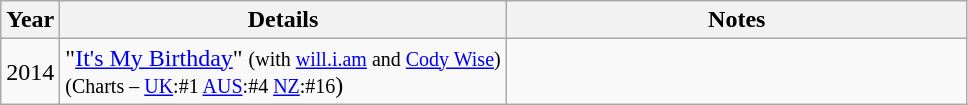<table class="wikitable">
<tr>
<th>Year</th>
<th>Details</th>
<th class="unsortable" style="width: 300px;">Notes</th>
</tr>
<tr>
<td>2014</td>
<td style="text-align:left;">"<a href='#'>It's My Birthday</a>" <small>(with <a href='#'>will.i.am</a> and <a href='#'>Cody Wise</a>)<br>(Charts – <a href='#'>UK</a>:#1 <a href='#'>AUS</a>:#4 <a href='#'>NZ</a>:#16</small>)</td>
<td></td>
</tr>
</table>
